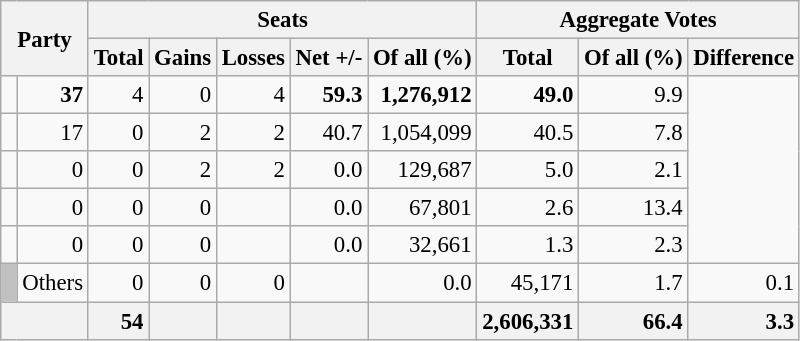<table class="wikitable sortable" style="text-align:right; font-size:95%;">
<tr>
<th colspan="2" rowspan="2">Party</th>
<th colspan="5">Seats</th>
<th colspan="3">Aggregate Votes</th>
</tr>
<tr>
<th>Total</th>
<th>Gains</th>
<th>Losses</th>
<th>Net +/-</th>
<th>Of all (%)</th>
<th>Total</th>
<th>Of all (%)</th>
<th>Difference</th>
</tr>
<tr>
<td></td>
<td><strong>37</strong></td>
<td>4</td>
<td>0</td>
<td>4</td>
<td><strong>59.3</strong></td>
<td><strong>1,276,912</strong></td>
<td><strong>49.0</strong></td>
<td>9.9</td>
</tr>
<tr>
<td></td>
<td>17</td>
<td>0</td>
<td>2</td>
<td>2</td>
<td>40.7</td>
<td>1,054,099</td>
<td>40.5</td>
<td>7.8</td>
</tr>
<tr>
<td></td>
<td>0</td>
<td>0</td>
<td>2</td>
<td>2</td>
<td>0.0</td>
<td>129,687</td>
<td>5.0</td>
<td>2.1</td>
</tr>
<tr>
<td></td>
<td>0</td>
<td>0</td>
<td>0</td>
<td></td>
<td>0.0</td>
<td>67,801</td>
<td>2.6</td>
<td>13.4</td>
</tr>
<tr>
<td></td>
<td>0</td>
<td>0</td>
<td>0</td>
<td></td>
<td>0.0</td>
<td>32,661</td>
<td>1.3</td>
<td>2.3</td>
</tr>
<tr>
<td style="background:silver;"> </td>
<td align=left>Others</td>
<td>0</td>
<td>0</td>
<td>0</td>
<td></td>
<td>0.0</td>
<td>45,171</td>
<td>1.7</td>
<td>0.1</td>
</tr>
<tr class="sortbottom">
<td style="background:#f2f2f2;"  colspan="2"></td>
<td style="background:#f2f2f2;"><strong>54</strong></td>
<td style="background:#f2f2f2;"></td>
<td style="background:#f2f2f2;"></td>
<td style="background:#f2f2f2;"></td>
<td style="background:#f2f2f2;"></td>
<td style="background:#f2f2f2;"><strong>2,606,331</strong></td>
<td style="background:#f2f2f2;"><strong>66.4</strong></td>
<td style="background:#f2f2f2;"><strong>3.3</strong></td>
</tr>
</table>
